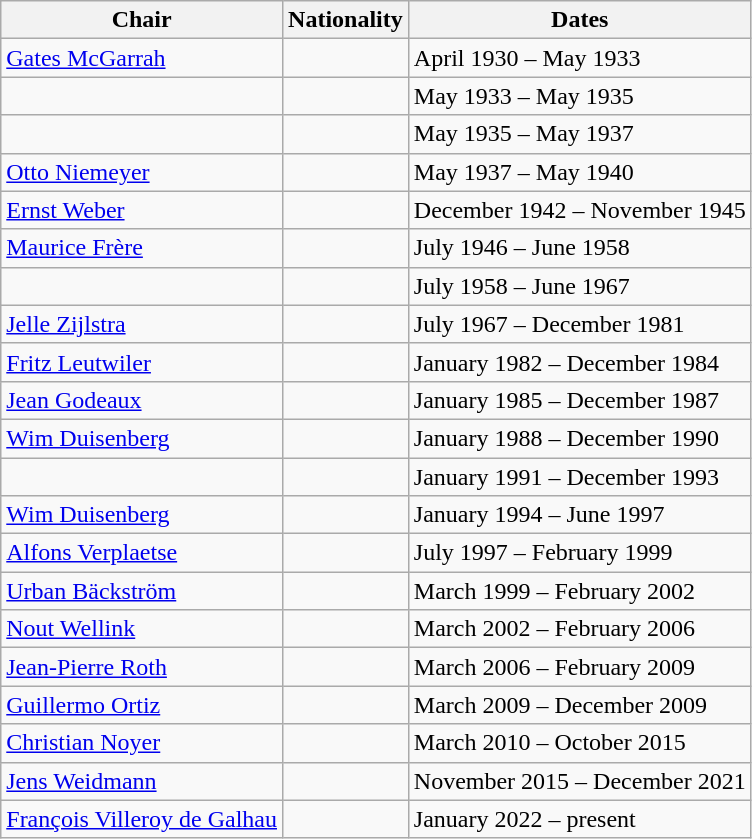<table class="wikitable">
<tr>
<th>Chair</th>
<th>Nationality</th>
<th>Dates</th>
</tr>
<tr>
<td><a href='#'>Gates McGarrah</a></td>
<td></td>
<td>April 1930 – May 1933</td>
</tr>
<tr>
<td></td>
<td></td>
<td>May 1933 – May 1935</td>
</tr>
<tr>
<td></td>
<td></td>
<td>May 1935 – May 1937</td>
</tr>
<tr>
<td><a href='#'>Otto Niemeyer</a></td>
<td></td>
<td>May 1937 – May 1940</td>
</tr>
<tr>
<td><a href='#'>Ernst Weber</a></td>
<td></td>
<td>December 1942 – November 1945</td>
</tr>
<tr>
<td><a href='#'>Maurice Frère</a></td>
<td></td>
<td>July 1946 – June 1958</td>
</tr>
<tr>
<td></td>
<td></td>
<td>July 1958 – June 1967</td>
</tr>
<tr>
<td><a href='#'>Jelle Zijlstra</a></td>
<td></td>
<td>July 1967 – December 1981</td>
</tr>
<tr>
<td><a href='#'>Fritz Leutwiler</a></td>
<td></td>
<td>January 1982 – December 1984</td>
</tr>
<tr>
<td><a href='#'>Jean Godeaux</a></td>
<td></td>
<td>January 1985 – December 1987</td>
</tr>
<tr>
<td><a href='#'>Wim Duisenberg</a></td>
<td></td>
<td>January 1988 – December 1990</td>
</tr>
<tr>
<td></td>
<td></td>
<td>January 1991 – December 1993</td>
</tr>
<tr>
<td><a href='#'>Wim Duisenberg</a></td>
<td></td>
<td>January 1994 – June 1997</td>
</tr>
<tr>
<td><a href='#'>Alfons Verplaetse</a></td>
<td></td>
<td>July 1997 – February 1999</td>
</tr>
<tr>
<td><a href='#'>Urban Bäckström</a></td>
<td></td>
<td>March 1999 – February 2002</td>
</tr>
<tr>
<td><a href='#'>Nout Wellink</a></td>
<td></td>
<td>March 2002 – February 2006</td>
</tr>
<tr>
<td><a href='#'>Jean-Pierre Roth</a></td>
<td></td>
<td>March 2006 – February 2009</td>
</tr>
<tr>
<td><a href='#'>Guillermo Ortiz</a></td>
<td></td>
<td>March 2009 – December 2009</td>
</tr>
<tr>
<td><a href='#'>Christian Noyer</a></td>
<td></td>
<td>March 2010 – October 2015</td>
</tr>
<tr>
<td><a href='#'>Jens Weidmann</a></td>
<td></td>
<td>November 2015 – December 2021</td>
</tr>
<tr>
<td><a href='#'>François Villeroy de Galhau</a></td>
<td></td>
<td>January 2022 – present</td>
</tr>
</table>
